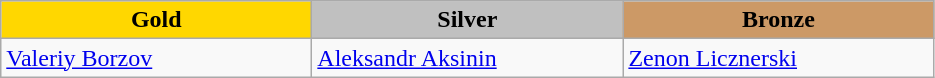<table class="wikitable" style="text-align:left">
<tr align="center">
<td width=200 bgcolor=gold><strong>Gold</strong></td>
<td width=200 bgcolor=silver><strong>Silver</strong></td>
<td width=200 bgcolor=CC9966><strong>Bronze</strong></td>
</tr>
<tr>
<td><a href='#'>Valeriy Borzov</a><br><em></em></td>
<td><a href='#'>Aleksandr Aksinin</a><br><em></em></td>
<td><a href='#'>Zenon Licznerski</a><br><em></em></td>
</tr>
</table>
